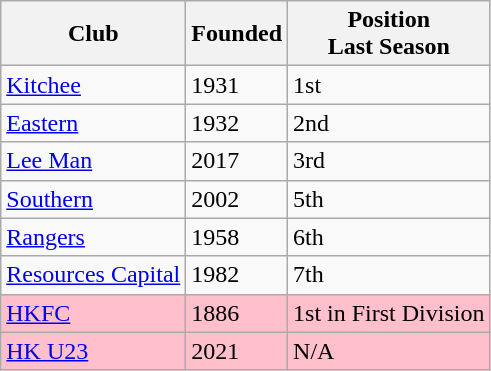<table class="wikitable sortable">
<tr>
<th>Club</th>
<th>Founded</th>
<th>Position<br>Last Season</th>
</tr>
<tr>
<td><a href='#'>Kitchee</a></td>
<td>1931</td>
<td>1st</td>
</tr>
<tr>
<td><a href='#'>Eastern</a></td>
<td>1932</td>
<td>2nd</td>
</tr>
<tr>
<td><a href='#'>Lee Man</a></td>
<td>2017</td>
<td>3rd</td>
</tr>
<tr>
<td><a href='#'>Southern</a></td>
<td>2002</td>
<td>5th</td>
</tr>
<tr>
<td><a href='#'>Rangers</a></td>
<td>1958</td>
<td>6th</td>
</tr>
<tr>
<td><a href='#'>Resources Capital</a></td>
<td>1982</td>
<td>7th</td>
</tr>
<tr style="background:pink;">
<td><a href='#'>HKFC</a></td>
<td>1886</td>
<td>1st in First Division</td>
</tr>
<tr style="background:pink;">
<td><a href='#'>HK U23</a></td>
<td>2021</td>
<td>N/A</td>
</tr>
</table>
